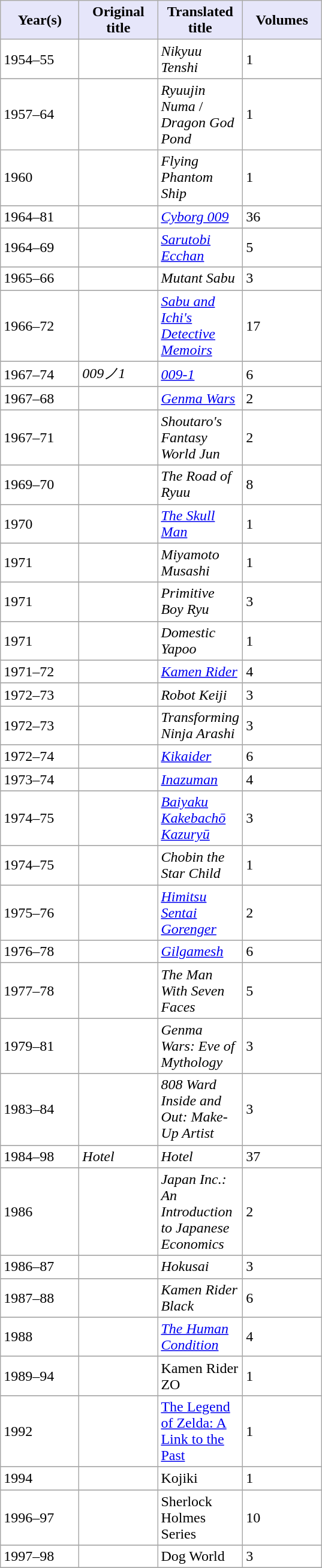<table border="0" style="background:#fff;" class="sortable wikitable">
<tr>
<th style="width:80px; px; background:Lavender; color:Black;">Year(s)</th>
<th style="width:80px; px; background:Lavender; color:Black;">Original title</th>
<th style="width:80px; px; background:Lavender; color:Black;">Translated title</th>
<th style="width:80px; px; background:Lavender; color:Black;">Volumes</th>
</tr>
<tr .>
<td>1954–55</td>
<td></td>
<td><em>Nikyuu Tenshi</em></td>
<td>1</td>
</tr>
<tr>
</tr>
<tr>
<td>1957–64</td>
<td></td>
<td><em>Ryuujin Numa</em> / <em>Dragon God Pond</em></td>
<td>1</td>
</tr>
<tr>
<td>1960</td>
<td></td>
<td><em>Flying Phantom Ship</em></td>
<td>1</td>
</tr>
<tr>
</tr>
<tr>
<td>1964–81</td>
<td></td>
<td><em><a href='#'>Cyborg 009</a></em></td>
<td>36</td>
</tr>
<tr>
</tr>
<tr>
<td>1964–69</td>
<td></td>
<td><em><a href='#'>Sarutobi Ecchan</a></em></td>
<td>5</td>
</tr>
<tr>
</tr>
<tr>
<td>1965–66</td>
<td></td>
<td><em>Mutant Sabu</em></td>
<td>3</td>
</tr>
<tr>
</tr>
<tr>
<td>1966–72</td>
<td></td>
<td><em><a href='#'>Sabu and Ichi's Detective Memoirs</a></em></td>
<td>17</td>
</tr>
<tr>
</tr>
<tr>
<td>1967–74</td>
<td><em>009ノ1</em></td>
<td><em><a href='#'>009-1</a></em></td>
<td>6</td>
</tr>
<tr>
</tr>
<tr>
<td>1967–68</td>
<td></td>
<td><em><a href='#'>Genma Wars</a></em></td>
<td>2</td>
</tr>
<tr>
</tr>
<tr>
<td>1967–71</td>
<td></td>
<td><em>Shoutaro's Fantasy World Jun</em></td>
<td>2</td>
</tr>
<tr>
</tr>
<tr>
<td>1969–70</td>
<td></td>
<td><em>The Road of Ryuu</em></td>
<td>8</td>
</tr>
<tr>
</tr>
<tr>
<td>1970</td>
<td></td>
<td><em><a href='#'>The Skull Man</a></em></td>
<td>1</td>
</tr>
<tr>
</tr>
<tr>
<td>1971</td>
<td></td>
<td><em>Miyamoto Musashi</em></td>
<td>1</td>
</tr>
<tr>
</tr>
<tr>
<td>1971</td>
<td></td>
<td><em>Primitive Boy Ryu</em></td>
<td>3</td>
</tr>
<tr>
</tr>
<tr>
<td>1971</td>
<td></td>
<td><em>Domestic Yapoo</em></td>
<td>1</td>
</tr>
<tr>
</tr>
<tr>
<td>1971–72</td>
<td></td>
<td><em><a href='#'>Kamen Rider</a></em></td>
<td>4</td>
</tr>
<tr>
</tr>
<tr>
<td>1972–73</td>
<td></td>
<td><em>Robot Keiji</em></td>
<td>3</td>
</tr>
<tr>
</tr>
<tr>
<td>1972–73</td>
<td></td>
<td><em>Transforming Ninja Arashi</em></td>
<td>3</td>
</tr>
<tr>
</tr>
<tr>
<td>1972–74</td>
<td></td>
<td><em><a href='#'>Kikaider</a></em></td>
<td>6</td>
</tr>
<tr>
</tr>
<tr>
<td>1973–74</td>
<td></td>
<td><em><a href='#'>Inazuman</a></em></td>
<td>4</td>
</tr>
<tr>
</tr>
<tr>
<td>1974–75</td>
<td></td>
<td><em><a href='#'>Baiyaku Kakebachō Kazuryū</a></em></td>
<td>3</td>
</tr>
<tr>
</tr>
<tr>
<td>1974–75</td>
<td></td>
<td><em>Chobin the Star Child</em></td>
<td>1</td>
</tr>
<tr>
</tr>
<tr>
<td>1975–76</td>
<td></td>
<td><em><a href='#'>Himitsu Sentai Gorenger</a></em></td>
<td>2</td>
</tr>
<tr>
</tr>
<tr>
<td>1976–78</td>
<td></td>
<td><em><a href='#'>Gilgamesh</a></em></td>
<td>6</td>
</tr>
<tr>
</tr>
<tr>
<td>1977–78</td>
<td></td>
<td><em>The Man With Seven Faces</em></td>
<td>5</td>
</tr>
<tr>
</tr>
<tr>
<td>1979–81</td>
<td></td>
<td><em>Genma Wars: Eve of Mythology</em></td>
<td>3</td>
</tr>
<tr>
</tr>
<tr>
<td>1983–84</td>
<td></td>
<td><em>808 Ward Inside and Out: Make-Up Artist</em></td>
<td>3</td>
</tr>
<tr>
</tr>
<tr>
<td>1984–98</td>
<td><em>Hotel</em></td>
<td><em>Hotel</em></td>
<td>37</td>
</tr>
<tr>
</tr>
<tr>
<td>1986</td>
<td></td>
<td><em>Japan Inc.: An Introduction to Japanese Economics</em></td>
<td>2</td>
</tr>
<tr>
</tr>
<tr>
<td>1986–87</td>
<td></td>
<td><em>Hokusai</em></td>
<td>3</td>
</tr>
<tr>
</tr>
<tr>
<td>1987–88</td>
<td></td>
<td><em>Kamen Rider Black</em></td>
<td>6</td>
</tr>
<tr>
</tr>
<tr>
<td>1988</td>
<td></td>
<td><em><a href='#'>The Human Condition</a></td>
<td>4</td>
</tr>
<tr>
</tr>
<tr>
<td>1989–94</td>
<td></td>
<td></em>Kamen Rider ZO<em></td>
<td>1</td>
</tr>
<tr>
</tr>
<tr>
<td>1992</td>
<td></td>
<td></em><a href='#'>The Legend of Zelda: A Link to the Past</a><em></td>
<td>1</td>
</tr>
<tr>
</tr>
<tr>
<td>1994</td>
<td></td>
<td></em>Kojiki<em></td>
<td>1</td>
</tr>
<tr>
</tr>
<tr>
<td>1996–97</td>
<td></td>
<td></em>Sherlock Holmes Series<em></td>
<td>10</td>
</tr>
<tr>
</tr>
<tr>
<td>1997–98</td>
<td></td>
<td></em>Dog World<em></td>
<td>3</td>
</tr>
<tr>
</tr>
</table>
